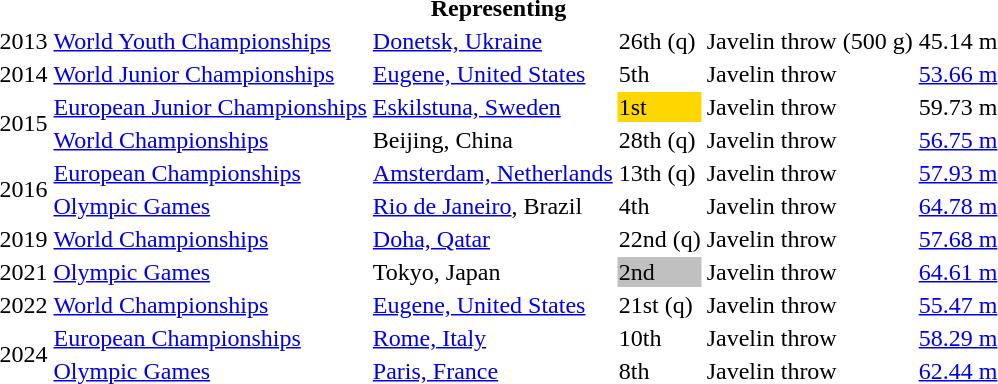<table>
<tr>
<th colspan="6">Representing </th>
</tr>
<tr>
<td>2013</td>
<td><a href='#'>World Youth Championships</a></td>
<td><a href='#'>Donetsk, Ukraine</a></td>
<td>26th (q)</td>
<td>Javelin throw (500 g)</td>
<td>45.14 m</td>
</tr>
<tr>
<td>2014</td>
<td><a href='#'>World Junior Championships</a></td>
<td><a href='#'>Eugene, United States</a></td>
<td>5th</td>
<td>Javelin throw</td>
<td><a href='#'>53.66 m</a></td>
</tr>
<tr>
<td rowspan=2>2015</td>
<td><a href='#'>European Junior Championships</a></td>
<td><a href='#'>Eskilstuna, Sweden</a></td>
<td bgcolor=gold>1st</td>
<td>Javelin throw</td>
<td>59.73 m</td>
</tr>
<tr>
<td><a href='#'>World Championships</a></td>
<td>Beijing, China</td>
<td>28th (q)</td>
<td>Javelin throw</td>
<td><a href='#'>56.75 m</a></td>
</tr>
<tr>
<td rowspan=2>2016</td>
<td><a href='#'>European Championships</a></td>
<td><a href='#'>Amsterdam, Netherlands</a></td>
<td>13th (q)</td>
<td>Javelin throw</td>
<td><a href='#'>57.93 m</a></td>
</tr>
<tr>
<td><a href='#'>Olympic Games</a></td>
<td><a href='#'>Rio de Janeiro</a>, Brazil</td>
<td>4th</td>
<td>Javelin throw</td>
<td><a href='#'>64.78 m</a></td>
</tr>
<tr>
<td>2019</td>
<td><a href='#'>World Championships</a></td>
<td><a href='#'>Doha, Qatar</a></td>
<td>22nd (q)</td>
<td>Javelin throw</td>
<td><a href='#'>57.68 m</a></td>
</tr>
<tr>
<td>2021</td>
<td><a href='#'>Olympic Games</a></td>
<td>Tokyo, Japan</td>
<td bgcolor=silver>2nd</td>
<td>Javelin throw</td>
<td><a href='#'>64.61 m</a></td>
</tr>
<tr>
<td>2022</td>
<td><a href='#'>World Championships</a></td>
<td><a href='#'>Eugene, United States</a></td>
<td>21st (q)</td>
<td>Javelin throw</td>
<td><a href='#'>55.47 m</a></td>
</tr>
<tr>
<td rowspan=2>2024</td>
<td><a href='#'>European Championships</a></td>
<td><a href='#'>Rome, Italy</a></td>
<td>10th</td>
<td>Javelin throw</td>
<td><a href='#'>58.29 m</a></td>
</tr>
<tr>
<td><a href='#'>Olympic Games</a></td>
<td><a href='#'>Paris, France</a></td>
<td>8th</td>
<td>Javelin throw</td>
<td><a href='#'>62.44 m</a></td>
</tr>
</table>
